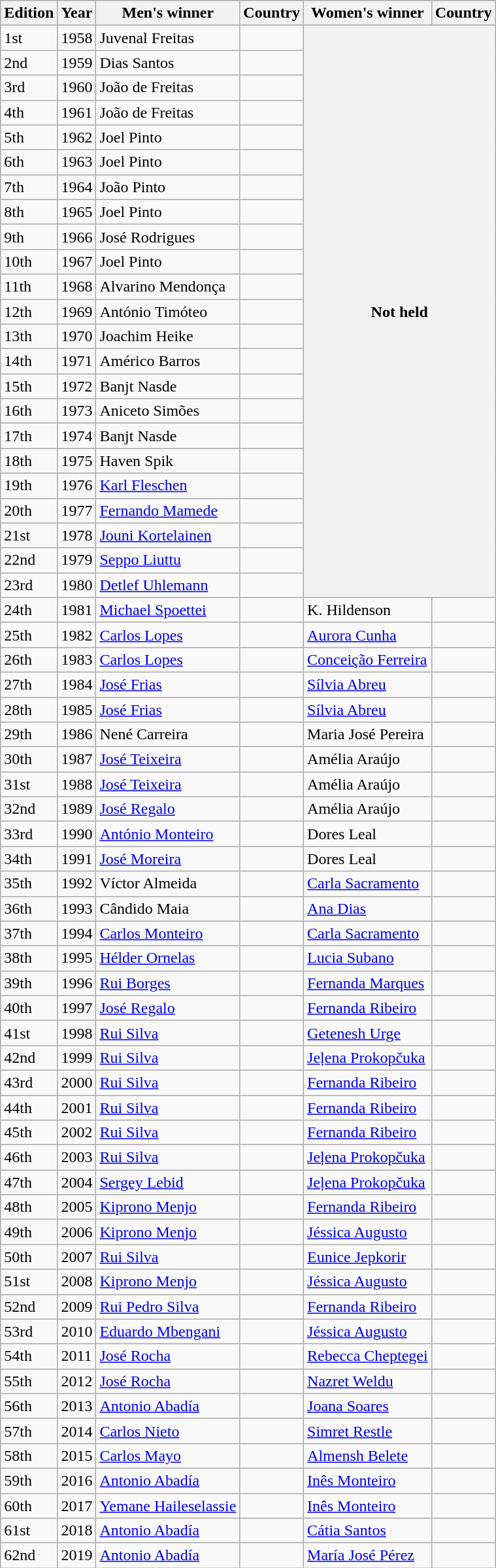<table class="wikitable">
<tr>
<th>Edition</th>
<th>Year</th>
<th>Men's winner</th>
<th>Country</th>
<th>Women's winner</th>
<th>Country</th>
</tr>
<tr>
<td>1st</td>
<td>1958</td>
<td>Juvenal Freitas</td>
<td></td>
<th rowspan=23 colspan=2>Not held</th>
</tr>
<tr>
<td>2nd</td>
<td>1959</td>
<td>Dias Santos</td>
<td></td>
</tr>
<tr>
<td>3rd</td>
<td>1960</td>
<td>João de Freitas</td>
<td></td>
</tr>
<tr>
<td>4th</td>
<td>1961</td>
<td>João de Freitas</td>
<td></td>
</tr>
<tr>
<td>5th</td>
<td>1962</td>
<td>Joel Pinto</td>
<td></td>
</tr>
<tr>
<td>6th</td>
<td>1963</td>
<td>Joel Pinto</td>
<td></td>
</tr>
<tr>
<td>7th</td>
<td>1964</td>
<td>João Pinto</td>
<td></td>
</tr>
<tr>
<td>8th</td>
<td>1965</td>
<td>Joel Pinto</td>
<td></td>
</tr>
<tr>
<td>9th</td>
<td>1966</td>
<td>José Rodrigues</td>
<td></td>
</tr>
<tr>
<td>10th</td>
<td>1967</td>
<td>Joel Pinto</td>
<td></td>
</tr>
<tr>
<td>11th</td>
<td>1968</td>
<td>Alvarino Mendonça</td>
<td></td>
</tr>
<tr>
<td>12th</td>
<td>1969</td>
<td>António Timóteo</td>
<td></td>
</tr>
<tr>
<td>13th</td>
<td>1970</td>
<td>Joachim Heike</td>
<td></td>
</tr>
<tr>
<td>14th</td>
<td>1971</td>
<td>Américo Barros</td>
<td></td>
</tr>
<tr>
<td>15th</td>
<td>1972</td>
<td>Banjt Nasde</td>
<td></td>
</tr>
<tr>
<td>16th</td>
<td>1973</td>
<td>Aniceto Simões</td>
<td></td>
</tr>
<tr>
<td>17th</td>
<td>1974</td>
<td>Banjt Nasde</td>
<td></td>
</tr>
<tr>
<td>18th</td>
<td>1975</td>
<td>Haven Spik</td>
<td></td>
</tr>
<tr>
<td>19th</td>
<td>1976</td>
<td><a href='#'>Karl Fleschen</a></td>
<td></td>
</tr>
<tr>
<td>20th</td>
<td>1977</td>
<td><a href='#'>Fernando Mamede</a></td>
<td></td>
</tr>
<tr>
<td>21st</td>
<td>1978</td>
<td><a href='#'>Jouni Kortelainen</a></td>
<td></td>
</tr>
<tr>
<td>22nd</td>
<td>1979</td>
<td><a href='#'>Seppo Liuttu</a></td>
<td></td>
</tr>
<tr>
<td>23rd</td>
<td>1980</td>
<td><a href='#'>Detlef Uhlemann</a></td>
<td></td>
</tr>
<tr>
<td>24th</td>
<td>1981</td>
<td><a href='#'>Michael Spoettei</a></td>
<td></td>
<td>K. Hildenson</td>
<td></td>
</tr>
<tr>
<td>25th</td>
<td>1982</td>
<td><a href='#'>Carlos Lopes</a></td>
<td></td>
<td><a href='#'>Aurora Cunha</a></td>
<td></td>
</tr>
<tr>
<td>26th</td>
<td>1983</td>
<td><a href='#'>Carlos Lopes</a></td>
<td></td>
<td><a href='#'>Conceição Ferreira</a></td>
<td></td>
</tr>
<tr>
<td>27th</td>
<td>1984</td>
<td><a href='#'>José Frias</a></td>
<td></td>
<td><a href='#'>Sílvia Abreu</a></td>
<td></td>
</tr>
<tr>
<td>28th</td>
<td>1985</td>
<td><a href='#'>José Frias</a></td>
<td></td>
<td><a href='#'>Sílvia Abreu</a></td>
<td></td>
</tr>
<tr>
<td>29th</td>
<td>1986</td>
<td>Nené Carreira</td>
<td></td>
<td>Maria José Pereira</td>
<td></td>
</tr>
<tr>
<td>30th</td>
<td>1987</td>
<td><a href='#'>José Teixeira</a></td>
<td></td>
<td>Amélia Araújo</td>
<td></td>
</tr>
<tr>
<td>31st</td>
<td>1988</td>
<td><a href='#'>José Teixeira</a></td>
<td></td>
<td>Amélia Araújo</td>
<td></td>
</tr>
<tr>
<td>32nd</td>
<td>1989</td>
<td><a href='#'>José Regalo</a></td>
<td></td>
<td>Amélia Araújo</td>
<td></td>
</tr>
<tr>
<td>33rd</td>
<td>1990</td>
<td><a href='#'>António Monteiro</a></td>
<td></td>
<td>Dores Leal</td>
<td></td>
</tr>
<tr>
<td>34th</td>
<td>1991</td>
<td><a href='#'>José Moreira</a></td>
<td></td>
<td>Dores Leal</td>
<td></td>
</tr>
<tr>
<td>35th</td>
<td>1992</td>
<td>Víctor Almeida</td>
<td></td>
<td><a href='#'>Carla Sacramento</a></td>
<td></td>
</tr>
<tr>
<td>36th</td>
<td>1993</td>
<td>Cândido Maia</td>
<td></td>
<td><a href='#'>Ana Dias</a></td>
<td></td>
</tr>
<tr>
<td>37th</td>
<td>1994</td>
<td><a href='#'>Carlos Monteiro</a></td>
<td></td>
<td><a href='#'>Carla Sacramento</a></td>
<td></td>
</tr>
<tr>
<td>38th</td>
<td>1995</td>
<td><a href='#'>Hélder Ornelas</a></td>
<td></td>
<td><a href='#'>Lucia Subano</a></td>
<td></td>
</tr>
<tr>
<td>39th</td>
<td>1996</td>
<td><a href='#'>Rui Borges</a></td>
<td></td>
<td><a href='#'>Fernanda Marques</a></td>
<td></td>
</tr>
<tr>
<td>40th</td>
<td>1997</td>
<td><a href='#'>José Regalo</a></td>
<td></td>
<td><a href='#'>Fernanda Ribeiro</a></td>
<td></td>
</tr>
<tr>
<td>41st</td>
<td>1998</td>
<td><a href='#'>Rui Silva</a></td>
<td></td>
<td><a href='#'>Getenesh Urge</a></td>
<td></td>
</tr>
<tr>
<td>42nd</td>
<td>1999</td>
<td><a href='#'>Rui Silva</a></td>
<td></td>
<td><a href='#'>Jeļena Prokopčuka</a></td>
<td></td>
</tr>
<tr>
<td>43rd</td>
<td>2000</td>
<td><a href='#'>Rui Silva</a></td>
<td></td>
<td><a href='#'>Fernanda Ribeiro</a></td>
<td></td>
</tr>
<tr>
<td>44th</td>
<td>2001</td>
<td><a href='#'>Rui Silva</a></td>
<td></td>
<td><a href='#'>Fernanda Ribeiro</a></td>
<td></td>
</tr>
<tr>
<td>45th</td>
<td>2002</td>
<td><a href='#'>Rui Silva</a></td>
<td></td>
<td><a href='#'>Fernanda Ribeiro</a></td>
<td></td>
</tr>
<tr>
<td>46th</td>
<td>2003</td>
<td><a href='#'>Rui Silva</a></td>
<td></td>
<td><a href='#'>Jeļena Prokopčuka</a></td>
<td></td>
</tr>
<tr>
<td>47th</td>
<td>2004</td>
<td><a href='#'>Sergey Lebid</a></td>
<td></td>
<td><a href='#'>Jeļena Prokopčuka</a></td>
<td></td>
</tr>
<tr>
<td>48th</td>
<td>2005</td>
<td><a href='#'>Kiprono Menjo</a></td>
<td></td>
<td><a href='#'>Fernanda Ribeiro</a></td>
<td></td>
</tr>
<tr>
<td>49th</td>
<td>2006</td>
<td><a href='#'>Kiprono Menjo</a></td>
<td></td>
<td><a href='#'>Jéssica Augusto</a></td>
<td></td>
</tr>
<tr>
<td>50th</td>
<td>2007</td>
<td><a href='#'>Rui Silva</a></td>
<td></td>
<td><a href='#'>Eunice Jepkorir</a></td>
<td></td>
</tr>
<tr>
<td>51st</td>
<td>2008</td>
<td><a href='#'>Kiprono Menjo</a></td>
<td></td>
<td><a href='#'>Jéssica Augusto</a></td>
<td></td>
</tr>
<tr>
<td>52nd</td>
<td>2009</td>
<td><a href='#'>Rui Pedro Silva</a></td>
<td></td>
<td><a href='#'>Fernanda Ribeiro</a></td>
<td></td>
</tr>
<tr>
<td>53rd</td>
<td>2010</td>
<td><a href='#'>Eduardo Mbengani</a></td>
<td></td>
<td><a href='#'>Jéssica Augusto</a></td>
<td></td>
</tr>
<tr>
<td>54th</td>
<td>2011</td>
<td><a href='#'>José Rocha</a></td>
<td></td>
<td><a href='#'>Rebecca Cheptegei</a></td>
<td></td>
</tr>
<tr>
<td>55th</td>
<td>2012</td>
<td><a href='#'>José Rocha</a></td>
<td></td>
<td><a href='#'>Nazret Weldu</a></td>
<td></td>
</tr>
<tr>
<td>56th</td>
<td>2013</td>
<td><a href='#'>Antonio Abadía</a></td>
<td></td>
<td><a href='#'>Joana Soares</a></td>
<td></td>
</tr>
<tr>
<td>57th</td>
<td>2014</td>
<td><a href='#'>Carlos Nieto</a></td>
<td></td>
<td><a href='#'>Simret Restle</a></td>
<td></td>
</tr>
<tr>
<td>58th</td>
<td>2015</td>
<td><a href='#'>Carlos Mayo</a></td>
<td></td>
<td><a href='#'>Almensh Belete</a></td>
<td></td>
</tr>
<tr>
<td>59th</td>
<td>2016</td>
<td><a href='#'>Antonio Abadía</a></td>
<td></td>
<td><a href='#'>Inês Monteiro</a></td>
<td></td>
</tr>
<tr>
<td>60th</td>
<td>2017</td>
<td><a href='#'>Yemane Haileselassie</a></td>
<td></td>
<td><a href='#'>Inês Monteiro</a></td>
<td></td>
</tr>
<tr>
<td>61st</td>
<td>2018</td>
<td><a href='#'>Antonio Abadía</a></td>
<td></td>
<td><a href='#'>Cátia Santos</a></td>
<td></td>
</tr>
<tr>
<td>62nd</td>
<td>2019</td>
<td><a href='#'>Antonio Abadía</a></td>
<td></td>
<td><a href='#'>María José Pérez</a></td>
<td></td>
</tr>
</table>
